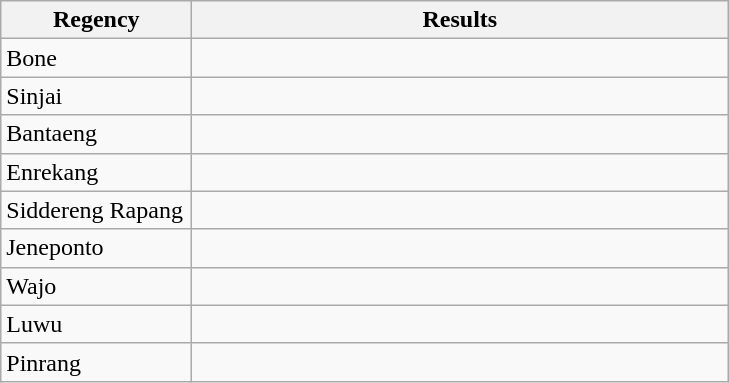<table class="wikitable sortable" style="text-align: center;">
<tr style="text-align: center;">
<th style="width: 120px;">Regency</th>
<th style="width: 350px;">Results</th>
</tr>
<tr>
<td style="text-align: left;">Bone</td>
<td></td>
</tr>
<tr>
<td style="text-align: left;">Sinjai</td>
<td></td>
</tr>
<tr>
<td style="text-align: left;">Bantaeng</td>
<td></td>
</tr>
<tr>
<td style="text-align: left;">Enrekang</td>
<td></td>
</tr>
<tr>
<td style="text-align: left;">Siddereng Rapang</td>
<td></td>
</tr>
<tr>
<td style="text-align: left;">Jeneponto</td>
<td></td>
</tr>
<tr>
<td style="text-align: left;">Wajo</td>
<td></td>
</tr>
<tr>
<td style="text-align: left;">Luwu</td>
<td></td>
</tr>
<tr>
<td style="text-align: left;">Pinrang</td>
<td></td>
</tr>
</table>
